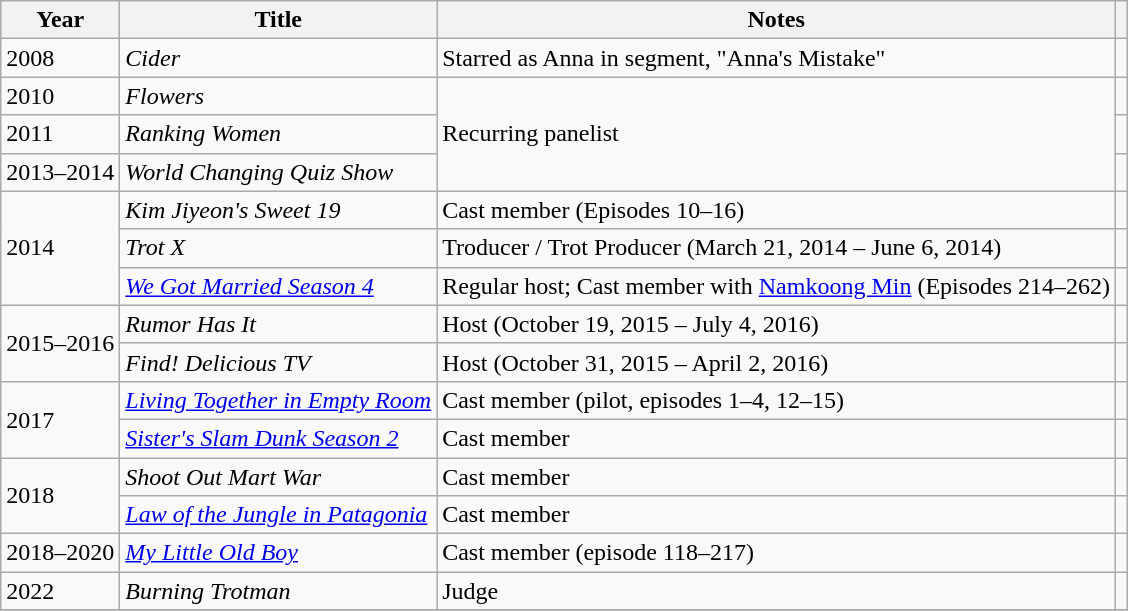<table class="wikitable sortable">
<tr>
<th scope="col">Year</th>
<th scope="col">Title</th>
<th scope="col">Notes</th>
<th scope="col"></th>
</tr>
<tr>
<td>2008</td>
<td><em>Cider</em></td>
<td>Starred as Anna in segment, "Anna's Mistake"</td>
<td></td>
</tr>
<tr>
<td>2010</td>
<td><em>Flowers</em></td>
<td rowspan="3">Recurring panelist</td>
<td></td>
</tr>
<tr>
<td>2011</td>
<td><em>Ranking Women</em></td>
<td></td>
</tr>
<tr>
<td>2013–2014</td>
<td><em>World Changing Quiz Show</em></td>
<td></td>
</tr>
<tr>
<td rowspan="3">2014</td>
<td><em>Kim Jiyeon's Sweet 19</em></td>
<td>Cast member (Episodes 10–16)</td>
<td></td>
</tr>
<tr>
<td><em>Trot X</em></td>
<td>Troducer / Trot Producer (March 21, 2014 – June 6, 2014)</td>
<td></td>
</tr>
<tr>
<td><em><a href='#'>We Got Married Season 4</a></em></td>
<td>Regular host; Cast member with <a href='#'>Namkoong Min</a> (Episodes 214–262)</td>
<td></td>
</tr>
<tr>
<td rowspan="2">2015–2016</td>
<td><em>Rumor Has It</em></td>
<td>Host (October 19, 2015 – July 4, 2016)</td>
<td></td>
</tr>
<tr>
<td><em>Find! Delicious TV</em></td>
<td>Host (October 31, 2015 – April 2, 2016)</td>
<td></td>
</tr>
<tr>
<td rowspan="2">2017</td>
<td><em><a href='#'>Living Together in Empty Room</a></em></td>
<td>Cast member (pilot, episodes 1–4, 12–15)</td>
<td></td>
</tr>
<tr>
<td><em><a href='#'>Sister's Slam Dunk Season 2</a></em></td>
<td>Cast member</td>
<td></td>
</tr>
<tr>
<td rowspan="2">2018</td>
<td><em>Shoot Out Mart War</em></td>
<td>Cast member</td>
<td></td>
</tr>
<tr>
<td><em><a href='#'>Law of the Jungle in Patagonia</a></em></td>
<td>Cast member</td>
<td></td>
</tr>
<tr>
<td>2018–2020</td>
<td><em><a href='#'>My Little Old Boy</a></em></td>
<td Special cast (episode 113–114)>Cast member (episode 118–217)</td>
<td></td>
</tr>
<tr>
<td>2022</td>
<td><em>Burning Trotman</em></td>
<td>Judge</td>
<td></td>
</tr>
<tr>
</tr>
</table>
